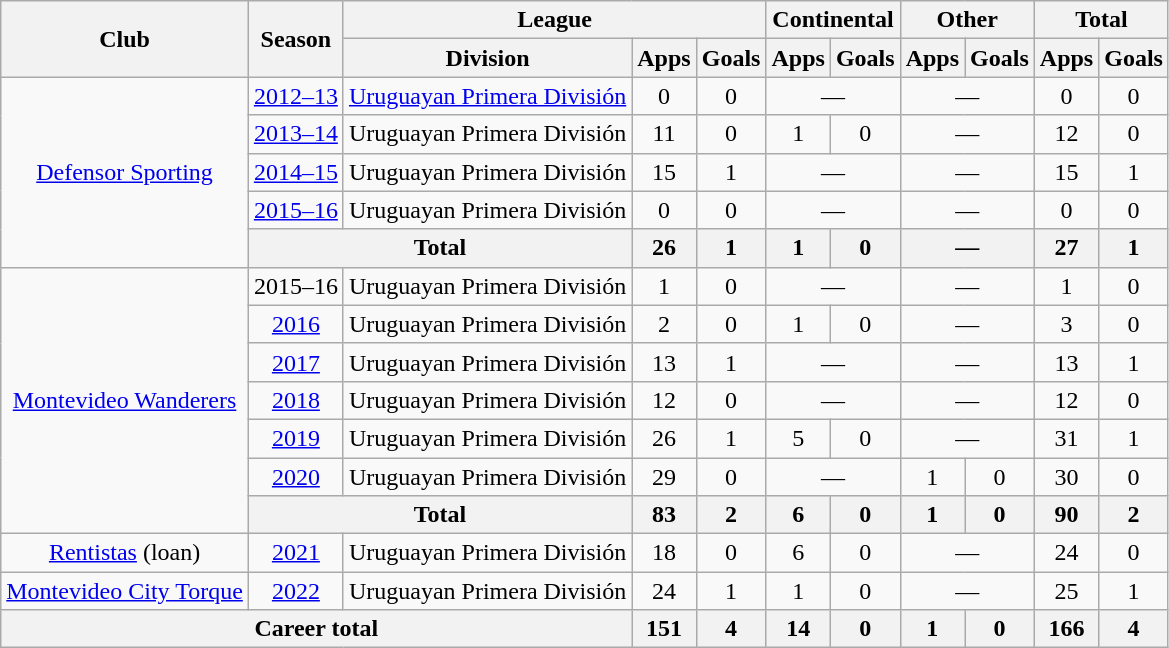<table class=wikitable style=text-align:center>
<tr>
<th rowspan=2>Club</th>
<th rowspan=2>Season</th>
<th colspan=3>League</th>
<th colspan=2>Continental</th>
<th colspan=2>Other</th>
<th colspan=2>Total</th>
</tr>
<tr>
<th>Division</th>
<th>Apps</th>
<th>Goals</th>
<th>Apps</th>
<th>Goals</th>
<th>Apps</th>
<th>Goals</th>
<th>Apps</th>
<th>Goals</th>
</tr>
<tr>
<td rowspan=5><a href='#'>Defensor Sporting</a></td>
<td><a href='#'>2012–13</a></td>
<td><a href='#'>Uruguayan Primera División</a></td>
<td>0</td>
<td>0</td>
<td colspan=2>—</td>
<td colspan=2>—</td>
<td>0</td>
<td>0</td>
</tr>
<tr>
<td><a href='#'>2013–14</a></td>
<td>Uruguayan Primera División</td>
<td>11</td>
<td>0</td>
<td>1</td>
<td>0</td>
<td colspan=2>—</td>
<td>12</td>
<td>0</td>
</tr>
<tr>
<td><a href='#'>2014–15</a></td>
<td>Uruguayan Primera División</td>
<td>15</td>
<td>1</td>
<td colspan=2>—</td>
<td colspan=2>—</td>
<td>15</td>
<td>1</td>
</tr>
<tr>
<td><a href='#'>2015–16</a></td>
<td>Uruguayan Primera División</td>
<td>0</td>
<td>0</td>
<td colspan=2>—</td>
<td colspan=2>—</td>
<td>0</td>
<td>0</td>
</tr>
<tr>
<th colspan="2">Total</th>
<th>26</th>
<th>1</th>
<th>1</th>
<th>0</th>
<th colspan=2>—</th>
<th>27</th>
<th>1</th>
</tr>
<tr>
<td rowspan=7><a href='#'>Montevideo Wanderers</a></td>
<td>2015–16</td>
<td>Uruguayan Primera División</td>
<td>1</td>
<td>0</td>
<td colspan=2>—</td>
<td colspan=2>—</td>
<td>1</td>
<td>0</td>
</tr>
<tr>
<td><a href='#'>2016</a></td>
<td>Uruguayan Primera División</td>
<td>2</td>
<td>0</td>
<td>1</td>
<td>0</td>
<td colspan=2>—</td>
<td>3</td>
<td>0</td>
</tr>
<tr>
<td><a href='#'>2017</a></td>
<td>Uruguayan Primera División</td>
<td>13</td>
<td>1</td>
<td colspan=2>—</td>
<td colspan=2>—</td>
<td>13</td>
<td>1</td>
</tr>
<tr>
<td><a href='#'>2018</a></td>
<td>Uruguayan Primera División</td>
<td>12</td>
<td>0</td>
<td colspan=2>—</td>
<td colspan=2>—</td>
<td>12</td>
<td>0</td>
</tr>
<tr>
<td><a href='#'>2019</a></td>
<td>Uruguayan Primera División</td>
<td>26</td>
<td>1</td>
<td>5</td>
<td>0</td>
<td colspan=2>—</td>
<td>31</td>
<td>1</td>
</tr>
<tr>
<td><a href='#'>2020</a></td>
<td>Uruguayan Primera División</td>
<td>29</td>
<td>0</td>
<td colspan=2>—</td>
<td>1</td>
<td>0</td>
<td>30</td>
<td>0</td>
</tr>
<tr>
<th colspan="2">Total</th>
<th>83</th>
<th>2</th>
<th>6</th>
<th>0</th>
<th>1</th>
<th>0</th>
<th>90</th>
<th>2</th>
</tr>
<tr>
<td><a href='#'>Rentistas</a> (loan)</td>
<td><a href='#'>2021</a></td>
<td>Uruguayan Primera División</td>
<td>18</td>
<td>0</td>
<td>6</td>
<td>0</td>
<td colspan=2>—</td>
<td>24</td>
<td>0</td>
</tr>
<tr>
<td><a href='#'>Montevideo City Torque</a></td>
<td><a href='#'>2022</a></td>
<td>Uruguayan Primera División</td>
<td>24</td>
<td>1</td>
<td>1</td>
<td>0</td>
<td colspan=2>—</td>
<td>25</td>
<td>1</td>
</tr>
<tr>
<th colspan=3>Career total</th>
<th>151</th>
<th>4</th>
<th>14</th>
<th>0</th>
<th>1</th>
<th>0</th>
<th>166</th>
<th>4</th>
</tr>
</table>
